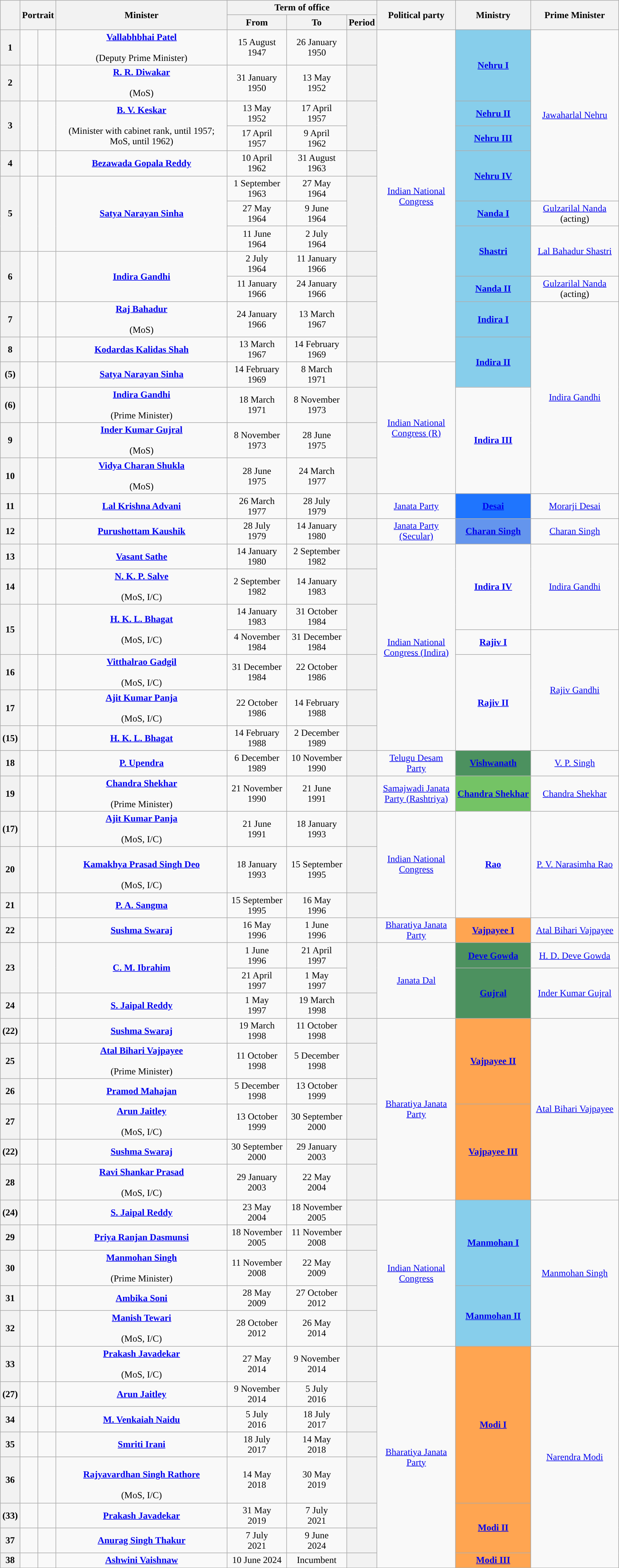<table class="wikitable" style="text-align:center">
<tr>
<th rowspan="2"></th>
<th rowspan="2" colspan="2">Portrait</th>
<th rowspan="2" style="width:18em">Minister<br></th>
<th colspan="3">Term of office</th>
<th rowspan="2" style="width:8em">Political party</th>
<th rowspan="2">Ministry</th>
<th rowspan="2" style="width:9em">Prime Minister</th>
</tr>
<tr>
<th style="width:6em">From</th>
<th style="width:6em">To</th>
<th>Period</th>
</tr>
<tr>
<th>1</th>
<td></td>
<td></td>
<td><strong><a href='#'>Vallabhbhai Patel</a></strong><br><br>(Deputy Prime Minister)</td>
<td>15 August<br>1947</td>
<td>26 January<br>1950</td>
<th></th>
<td rowspan="12"><a href='#'>Indian National Congress</a></td>
<td rowspan="2" bgcolor="#87CEEB"><strong><a href='#'>Nehru I</a></strong></td>
<td rowspan="6"><a href='#'>Jawaharlal Nehru</a></td>
</tr>
<tr>
<th>2</th>
<td></td>
<td></td>
<td><strong><a href='#'>R. R. Diwakar</a></strong><br><br>(MoS)</td>
<td>31 January<br>1950</td>
<td>13 May<br>1952</td>
<th></th>
</tr>
<tr>
<th rowspan="2">3</th>
<td rowspan="2"></td>
<td rowspan="2"></td>
<td rowspan="2"><strong><a href='#'>B. V. Keskar</a></strong><br><br>(Minister with cabinet rank, until 1957;<br>MoS, until 1962)</td>
<td>13 May<br>1952</td>
<td>17 April<br>1957</td>
<th rowspan="2"></th>
<td bgcolor="#87CEEB"><strong><a href='#'>Nehru II</a></strong></td>
</tr>
<tr>
<td>17 April<br>1957</td>
<td>9 April<br>1962</td>
<td bgcolor="#87CEEB"><strong><a href='#'>Nehru III</a></strong></td>
</tr>
<tr>
<th>4</th>
<td></td>
<td></td>
<td><strong><a href='#'>Bezawada Gopala Reddy</a></strong><br></td>
<td>10 April<br>1962</td>
<td>31 August<br>1963</td>
<th></th>
<td rowspan="2" bgcolor="#87CEEB"><strong><a href='#'>Nehru IV</a></strong></td>
</tr>
<tr>
<th rowspan="3">5</th>
<td rowspan="3"></td>
<td rowspan="3"></td>
<td rowspan="3"><strong><a href='#'>Satya Narayan Sinha</a></strong><br></td>
<td>1 September<br>1963</td>
<td>27 May<br>1964</td>
<th rowspan="3"></th>
</tr>
<tr>
<td>27 May<br>1964</td>
<td>9 June<br>1964</td>
<td bgcolor="#87CEEB"><strong><a href='#'>Nanda I</a></strong></td>
<td><a href='#'>Gulzarilal Nanda</a><br>(acting)</td>
</tr>
<tr>
<td>11 June<br>1964</td>
<td>2 July<br>1964</td>
<td rowspan="2" bgcolor="#87CEEB"><strong><a href='#'>Shastri</a></strong></td>
<td rowspan="2"><a href='#'>Lal Bahadur Shastri</a></td>
</tr>
<tr>
<th rowspan="2">6</th>
<td rowspan="2"></td>
<td rowspan="2"></td>
<td rowspan="2"><strong><a href='#'>Indira Gandhi</a></strong><br></td>
<td>2 July<br>1964</td>
<td>11 January<br>1966</td>
<th></th>
</tr>
<tr>
<td>11 January<br>1966</td>
<td>24 January<br>1966</td>
<th></th>
<td bgcolor="#87CEEB"><strong><a href='#'>Nanda II</a></strong></td>
<td><a href='#'>Gulzarilal Nanda</a><br>(acting)</td>
</tr>
<tr>
<th>7</th>
<td></td>
<td></td>
<td><strong><a href='#'>Raj Bahadur</a></strong><br><br>(MoS)</td>
<td>24 January<br>1966</td>
<td>13 March<br>1967</td>
<th></th>
<td bgcolor="#87CEEB"><strong><a href='#'>Indira I</a></strong></td>
<td rowspan="6"><a href='#'>Indira Gandhi</a></td>
</tr>
<tr>
<th>8</th>
<td></td>
<td></td>
<td><strong><a href='#'>Kodardas Kalidas Shah</a></strong><br></td>
<td>13 March<br>1967</td>
<td>14 February<br>1969</td>
<th></th>
<td rowspan="2" bgcolor="#87CEEB"><strong><a href='#'>Indira II</a></strong></td>
</tr>
<tr>
<th>(5)</th>
<td></td>
<td></td>
<td><strong><a href='#'>Satya Narayan Sinha</a></strong><br></td>
<td>14 February<br>1969</td>
<td>8 March<br>1971</td>
<th></th>
<td rowspan="4"><a href='#'>Indian National Congress (R)</a></td>
</tr>
<tr>
<th>(6)</th>
<td></td>
<td></td>
<td><strong><a href='#'>Indira Gandhi</a></strong><br><br>(Prime Minister)</td>
<td>18 March<br>1971</td>
<td>8 November<br>1973</td>
<th></th>
<td rowspan="3"><strong><a href='#'>Indira III</a></strong></td>
</tr>
<tr>
<th>9</th>
<td></td>
<td></td>
<td><strong><a href='#'>Inder Kumar Gujral</a></strong><br><br>(MoS)</td>
<td>8 November<br>1973</td>
<td>28 June<br>1975</td>
<th></th>
</tr>
<tr>
<th>10</th>
<td></td>
<td></td>
<td><strong><a href='#'>Vidya Charan Shukla</a></strong><br><br>(MoS)</td>
<td>28 June<br>1975</td>
<td>24 March<br>1977</td>
<th></th>
</tr>
<tr>
<th>11</th>
<td></td>
<td></td>
<td><strong><a href='#'>Lal Krishna Advani</a></strong><br></td>
<td>26 March<br>1977</td>
<td>28 July<br>1979</td>
<th></th>
<td><a href='#'>Janata Party</a></td>
<td bgcolor="#1F75FE"><strong><a href='#'>Desai</a></strong></td>
<td><a href='#'>Morarji Desai</a></td>
</tr>
<tr>
<th>12</th>
<td></td>
<td></td>
<td><strong><a href='#'>Purushottam Kaushik</a></strong><br></td>
<td>28 July<br>1979</td>
<td>14 January<br>1980</td>
<th></th>
<td><a href='#'>Janata Party (Secular)</a></td>
<td bgcolor="#6495ED"><strong><a href='#'>Charan Singh</a></strong></td>
<td><a href='#'>Charan Singh</a></td>
</tr>
<tr>
<th>13</th>
<td></td>
<td></td>
<td><strong><a href='#'>Vasant Sathe</a></strong><br></td>
<td>14 January<br>1980</td>
<td>2 September<br>1982</td>
<th></th>
<td rowspan="7"><a href='#'>Indian National Congress (Indira)</a></td>
<td rowspan="3"><strong><a href='#'>Indira IV</a></strong></td>
<td rowspan="3"><a href='#'>Indira Gandhi</a></td>
</tr>
<tr>
<th>14</th>
<td></td>
<td></td>
<td><strong><a href='#'>N. K. P. Salve</a></strong><br><br>(MoS, I/C)</td>
<td>2 September<br>1982</td>
<td>14 January<br>1983</td>
<th></th>
</tr>
<tr>
<th rowspan="2">15</th>
<td rowspan="2"></td>
<td rowspan="2"></td>
<td rowspan="2"><strong><a href='#'>H. K. L. Bhagat</a></strong><br><br>(MoS, I/C)</td>
<td>14 January<br>1983</td>
<td>31 October<br>1984</td>
<th rowspan="2"></th>
</tr>
<tr>
<td>4 November<br>1984</td>
<td>31 December<br>1984</td>
<td><strong><a href='#'>Rajiv I</a></strong></td>
<td rowspan="4"><a href='#'>Rajiv Gandhi</a></td>
</tr>
<tr>
<th>16</th>
<td></td>
<td></td>
<td><strong><a href='#'>Vitthalrao Gadgil</a></strong><br><br>(MoS, I/C)</td>
<td>31 December<br>1984</td>
<td>22 October<br>1986</td>
<th></th>
<td rowspan="3"><strong><a href='#'>Rajiv II</a></strong></td>
</tr>
<tr>
<th>17</th>
<td></td>
<td></td>
<td><strong><a href='#'>Ajit Kumar Panja</a></strong><br><br>(MoS, I/C)</td>
<td>22 October<br>1986</td>
<td>14 February<br>1988</td>
<th></th>
</tr>
<tr>
<th>(15)</th>
<td></td>
<td></td>
<td><strong><a href='#'>H. K. L. Bhagat</a></strong><br></td>
<td>14 February<br>1988</td>
<td>2 December<br>1989</td>
<th></th>
</tr>
<tr>
<th>18</th>
<td></td>
<td></td>
<td><strong><a href='#'>P. Upendra</a></strong><br></td>
<td>6 December<br>1989</td>
<td>10 November<br>1990</td>
<th></th>
<td><a href='#'>Telugu Desam Party</a></td>
<td style="background:#4C915F"><strong><a href='#'>Vishwanath</a></strong></td>
<td><a href='#'>V. P. Singh</a></td>
</tr>
<tr>
<th>19</th>
<td></td>
<td></td>
<td><strong><a href='#'>Chandra Shekhar</a></strong><br><br>(Prime Minister)</td>
<td>21 November<br>1990</td>
<td>21 June<br>1991</td>
<th></th>
<td><a href='#'>Samajwadi Janata Party (Rashtriya)</a></td>
<td style="background:#74C365"><strong><a href='#'>Chandra Shekhar</a></strong></td>
<td><a href='#'>Chandra Shekhar</a></td>
</tr>
<tr>
<th>(17)</th>
<td></td>
<td></td>
<td><strong><a href='#'>Ajit Kumar Panja</a></strong><br><br>(MoS, I/C)</td>
<td>21 June<br>1991</td>
<td>18 January<br>1993</td>
<th></th>
<td rowspan="3"><a href='#'>Indian National Congress</a></td>
<td rowspan="3"><a href='#'><strong>Rao</strong></a></td>
<td rowspan="3"><a href='#'>P. V. Narasimha Rao</a></td>
</tr>
<tr>
<th>20</th>
<td></td>
<td></td>
<td><br><strong><a href='#'>Kamakhya Prasad Singh Deo</a></strong> <br><br>(MoS, I/C)</td>
<td>18 January<br>1993</td>
<td>15 September<br>1995</td>
<th></th>
</tr>
<tr>
<th>21</th>
<td></td>
<td></td>
<td><strong><a href='#'>P. A. Sangma</a></strong><br></td>
<td>15 September<br>1995</td>
<td>16 May<br>1996</td>
<th></th>
</tr>
<tr>
<th>22</th>
<td></td>
<td></td>
<td><strong><a href='#'>Sushma Swaraj</a></strong><br></td>
<td>16 May<br>1996</td>
<td>1 June<br>1996</td>
<th></th>
<td><a href='#'>Bharatiya Janata Party</a></td>
<td style="background:#FFA551;"><strong><a href='#'>Vajpayee I</a></strong></td>
<td><a href='#'>Atal Bihari Vajpayee</a></td>
</tr>
<tr>
<th rowspan="2">23</th>
<td rowspan="2" style="background:"></td>
<td rowspan="2"></td>
<td rowspan="2"><strong><a href='#'>C. M. Ibrahim</a></strong><br></td>
<td>1 June<br>1996</td>
<td>21 April<br>1997</td>
<th rowspan="2"></th>
<td rowspan="3"><a href='#'>Janata Dal</a></td>
<td style="background:#4C915F"><strong><a href='#'>Deve Gowda</a></strong></td>
<td><a href='#'>H. D. Deve Gowda</a></td>
</tr>
<tr>
<td>21 April<br>1997</td>
<td>1 May<br>1997</td>
<td rowspan="2" style="background:#4C915F"><strong><a href='#'>Gujral</a></strong></td>
<td rowspan="2"><a href='#'>Inder Kumar Gujral</a></td>
</tr>
<tr>
<th>24</th>
<td style="background:"></td>
<td></td>
<td><strong><a href='#'>S. Jaipal Reddy</a></strong><br></td>
<td>1 May<br>1997</td>
<td>19 March<br>1998</td>
<th></th>
</tr>
<tr>
<th>(22)</th>
<td></td>
<td></td>
<td><strong><a href='#'>Sushma Swaraj</a></strong><br></td>
<td>19 March<br>1998</td>
<td>11 October<br>1998</td>
<th></th>
<td rowspan="6"><a href='#'>Bharatiya Janata Party</a></td>
<td rowspan="3" style="background:#FFA551;"><strong><a href='#'>Vajpayee II</a></strong></td>
<td rowspan="6"><a href='#'>Atal Bihari Vajpayee</a></td>
</tr>
<tr>
<th>25</th>
<td></td>
<td></td>
<td><strong><a href='#'>Atal Bihari Vajpayee</a></strong><br><br>(Prime Minister)</td>
<td>11 October<br>1998</td>
<td>5 December<br>1998</td>
<th></th>
</tr>
<tr>
<th>26</th>
<td></td>
<td></td>
<td><strong><a href='#'>Pramod Mahajan</a></strong><br></td>
<td>5 December<br>1998</td>
<td>13 October<br>1999</td>
<th></th>
</tr>
<tr>
<th>27</th>
<td></td>
<td></td>
<td><strong><a href='#'>Arun Jaitley</a></strong><br><br>(MoS, I/C)</td>
<td>13 October<br>1999</td>
<td>30 September<br>2000</td>
<th></th>
<td rowspan="3" style="background:#FFA551;"><strong><a href='#'>Vajpayee III</a></strong></td>
</tr>
<tr>
<th>(22)</th>
<td></td>
<td></td>
<td><strong><a href='#'>Sushma Swaraj</a></strong><br></td>
<td>30 September<br>2000</td>
<td>29 January<br>2003</td>
<th></th>
</tr>
<tr>
<th>28</th>
<td></td>
<td></td>
<td><strong><a href='#'>Ravi Shankar Prasad</a></strong><br><br>(MoS, I/C)</td>
<td>29 January<br>2003</td>
<td>22 May<br>2004</td>
<th></th>
</tr>
<tr>
<th>(24)</th>
<td></td>
<td></td>
<td><strong><a href='#'>S. Jaipal Reddy</a></strong><br></td>
<td>23 May<br>2004</td>
<td>18 November<br>2005</td>
<th></th>
<td rowspan="5"><a href='#'>Indian National Congress</a></td>
<td rowspan="3" bgcolor="#87CEEB"><a href='#'><strong>Manmohan I</strong></a></td>
<td rowspan="5"><a href='#'>Manmohan Singh</a></td>
</tr>
<tr>
<th>29</th>
<td></td>
<td></td>
<td><strong><a href='#'>Priya Ranjan Dasmunsi</a></strong><br></td>
<td>18 November<br>2005</td>
<td>11 November<br>2008</td>
<th></th>
</tr>
<tr>
<th>30</th>
<td></td>
<td></td>
<td><strong><a href='#'>Manmohan Singh</a></strong><br><br>(Prime Minister)</td>
<td>11 November<br>2008</td>
<td>22 May<br>2009</td>
<th></th>
</tr>
<tr>
<th>31</th>
<td></td>
<td></td>
<td><strong><a href='#'>Ambika Soni</a></strong><br></td>
<td>28 May<br>2009</td>
<td>27 October<br>2012</td>
<th></th>
<td rowspan="2" bgcolor="#87CEEB"><a href='#'><strong>Manmohan II</strong></a></td>
</tr>
<tr>
<th>32</th>
<td></td>
<td></td>
<td><strong><a href='#'>Manish Tewari</a></strong><br><br>(MoS, I/C)</td>
<td>28 October<br>2012</td>
<td>26 May<br>2014</td>
<th></th>
</tr>
<tr>
<th>33</th>
<td></td>
<td></td>
<td><strong><a href='#'>Prakash Javadekar</a></strong><br><br>(MoS, I/C)</td>
<td>27 May<br>2014</td>
<td>9 November<br>2014</td>
<th></th>
<td rowspan="8"><a href='#'>Bharatiya Janata Party</a></td>
<td rowspan="5" style="background:#FFA551;"><strong><a href='#'>Modi I</a></strong></td>
<td rowspan="8"><a href='#'>Narendra Modi</a></td>
</tr>
<tr>
<th>(27)</th>
<td></td>
<td></td>
<td><strong><a href='#'>Arun Jaitley</a></strong><br></td>
<td>9 November<br>2014</td>
<td>5 July<br>2016</td>
<th></th>
</tr>
<tr>
<th>34</th>
<td></td>
<td></td>
<td><strong><a href='#'>M. Venkaiah Naidu</a></strong><br></td>
<td>5 July<br>2016</td>
<td>18 July<br>2017</td>
<th></th>
</tr>
<tr>
<th>35</th>
<td></td>
<td></td>
<td><strong><a href='#'>Smriti Irani</a></strong><br></td>
<td>18 July<br>2017</td>
<td>14 May<br>2018</td>
<th></th>
</tr>
<tr>
<th>36</th>
<td></td>
<td></td>
<td><br><strong><a href='#'>Rajyavardhan Singh Rathore</a></strong> <br><br>(MoS, I/C)</td>
<td>14 May<br>2018</td>
<td>30 May<br>2019</td>
<th></th>
</tr>
<tr>
<th>(33)</th>
<td></td>
<td></td>
<td><strong><a href='#'>Prakash Javadekar</a></strong><br></td>
<td>31 May<br>2019</td>
<td>7 July<br>2021</td>
<th></th>
<td rowspan="2" style="background:#FFA551;"><strong><a href='#'>Modi II</a></strong></td>
</tr>
<tr>
<th>37</th>
<td></td>
<td></td>
<td><strong><a href='#'>Anurag Singh Thakur</a></strong><br></td>
<td>7 July<br>2021</td>
<td>9 June<br>2024</td>
<th></th>
</tr>
<tr>
<th>38</th>
<td></td>
<td></td>
<td><strong><a href='#'>Ashwini Vaishnaw</a></strong><br></td>
<td>10 June 2024</td>
<td>Incumbent</td>
<th></th>
<td rowspan="2" style="background:#FFA551;"><strong><a href='#'>Modi III</a></strong></td>
</tr>
</table>
